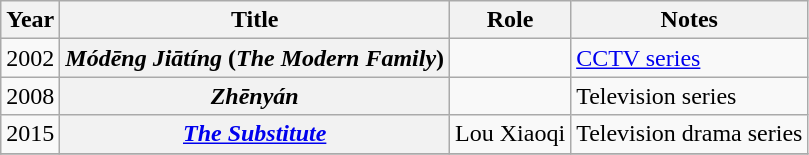<table class="wikitable plainrowheaders sortable">
<tr>
<th scope="col">Year</th>
<th scope="col">Title</th>
<th scope="col">Role</th>
<th class="unsortable">Notes</th>
</tr>
<tr>
<td>2002</td>
<th scope="row"><em>Módēng Jiātíng</em> (<em>The Modern Family</em>)</th>
<td></td>
<td><a href='#'>CCTV series</a></td>
</tr>
<tr>
<td>2008</td>
<th scope="row"><em>Zhēnyán</em></th>
<td></td>
<td>Television series</td>
</tr>
<tr>
<td>2015</td>
<th scope="row"><em><a href='#'>The Substitute</a></em></th>
<td>Lou Xiaoqi</td>
<td>Television drama series</td>
</tr>
<tr>
</tr>
</table>
